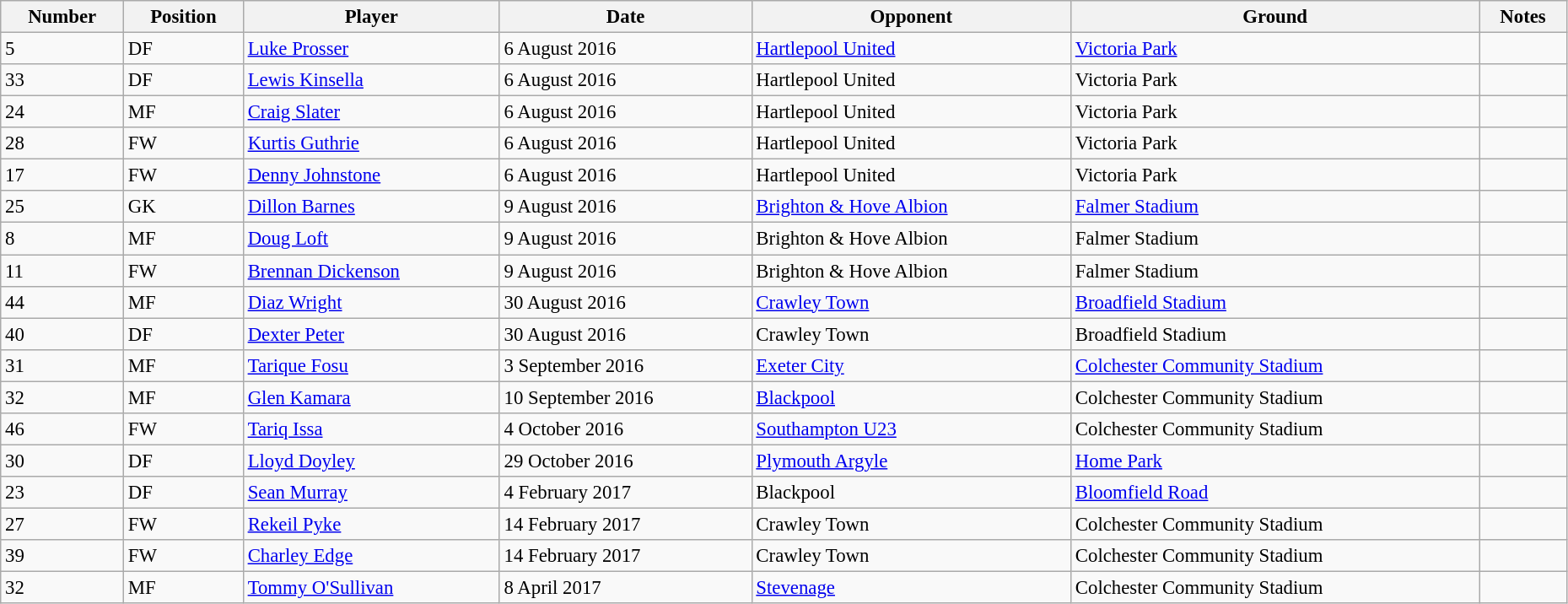<table width=98% class="wikitable" style="text-align:center; font-size:95%; text-align:left">
<tr>
<th>Number</th>
<th>Position</th>
<th>Player</th>
<th>Date</th>
<th>Opponent</th>
<th>Ground</th>
<th>Notes</th>
</tr>
<tr>
<td>5</td>
<td>DF</td>
<td> <a href='#'>Luke Prosser</a></td>
<td>6 August 2016</td>
<td><a href='#'>Hartlepool United</a></td>
<td><a href='#'>Victoria Park</a></td>
<td></td>
</tr>
<tr>
<td>33</td>
<td>DF</td>
<td> <a href='#'>Lewis Kinsella</a></td>
<td>6 August 2016</td>
<td>Hartlepool United</td>
<td>Victoria Park</td>
<td></td>
</tr>
<tr>
<td>24</td>
<td>MF</td>
<td> <a href='#'>Craig Slater</a></td>
<td>6 August 2016</td>
<td>Hartlepool United</td>
<td>Victoria Park</td>
<td></td>
</tr>
<tr>
<td>28</td>
<td>FW</td>
<td> <a href='#'>Kurtis Guthrie</a></td>
<td>6 August 2016</td>
<td>Hartlepool United</td>
<td>Victoria Park</td>
<td></td>
</tr>
<tr>
<td>17</td>
<td>FW</td>
<td> <a href='#'>Denny Johnstone</a></td>
<td>6 August 2016</td>
<td>Hartlepool United</td>
<td>Victoria Park</td>
<td></td>
</tr>
<tr>
<td>25</td>
<td>GK</td>
<td> <a href='#'>Dillon Barnes</a></td>
<td>9 August 2016</td>
<td><a href='#'>Brighton & Hove Albion</a></td>
<td><a href='#'>Falmer Stadium</a></td>
<td></td>
</tr>
<tr>
<td>8</td>
<td>MF</td>
<td> <a href='#'>Doug Loft</a></td>
<td>9 August 2016</td>
<td>Brighton & Hove Albion</td>
<td>Falmer Stadium</td>
<td></td>
</tr>
<tr>
<td>11</td>
<td>FW</td>
<td> <a href='#'>Brennan Dickenson</a></td>
<td>9 August 2016</td>
<td>Brighton & Hove Albion</td>
<td>Falmer Stadium</td>
<td></td>
</tr>
<tr>
<td>44</td>
<td>MF</td>
<td> <a href='#'>Diaz Wright</a></td>
<td>30 August 2016</td>
<td><a href='#'>Crawley Town</a></td>
<td><a href='#'>Broadfield Stadium</a></td>
<td></td>
</tr>
<tr>
<td>40</td>
<td>DF</td>
<td> <a href='#'>Dexter Peter</a></td>
<td>30 August 2016</td>
<td>Crawley Town</td>
<td>Broadfield Stadium</td>
<td></td>
</tr>
<tr>
<td>31</td>
<td>MF</td>
<td> <a href='#'>Tarique Fosu</a></td>
<td>3 September 2016</td>
<td><a href='#'>Exeter City</a></td>
<td><a href='#'>Colchester Community Stadium</a></td>
<td></td>
</tr>
<tr>
<td>32</td>
<td>MF</td>
<td> <a href='#'>Glen Kamara</a></td>
<td>10 September 2016</td>
<td><a href='#'>Blackpool</a></td>
<td>Colchester Community Stadium</td>
<td></td>
</tr>
<tr>
<td>46</td>
<td>FW</td>
<td> <a href='#'>Tariq Issa</a></td>
<td>4 October 2016</td>
<td><a href='#'>Southampton U23</a></td>
<td>Colchester Community Stadium</td>
<td></td>
</tr>
<tr>
<td>30</td>
<td>DF</td>
<td> <a href='#'>Lloyd Doyley</a></td>
<td>29 October 2016</td>
<td><a href='#'>Plymouth Argyle</a></td>
<td><a href='#'>Home Park</a></td>
<td></td>
</tr>
<tr>
<td>23</td>
<td>DF</td>
<td> <a href='#'>Sean Murray</a></td>
<td>4 February 2017</td>
<td>Blackpool</td>
<td><a href='#'>Bloomfield Road</a></td>
<td></td>
</tr>
<tr>
<td>27</td>
<td>FW</td>
<td> <a href='#'>Rekeil Pyke</a></td>
<td>14 February 2017</td>
<td>Crawley Town</td>
<td>Colchester Community Stadium</td>
<td></td>
</tr>
<tr>
<td>39</td>
<td>FW</td>
<td> <a href='#'>Charley Edge</a></td>
<td>14 February 2017</td>
<td>Crawley Town</td>
<td>Colchester Community Stadium</td>
<td></td>
</tr>
<tr>
<td>32</td>
<td>MF</td>
<td> <a href='#'>Tommy O'Sullivan</a></td>
<td>8 April 2017</td>
<td><a href='#'>Stevenage</a></td>
<td>Colchester Community Stadium</td>
<td></td>
</tr>
</table>
